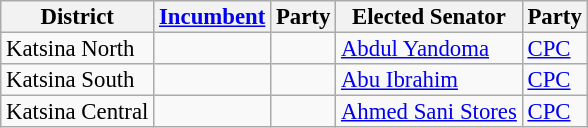<table class="sortable wikitable" style="font-size:95%;line-height:14px;">
<tr>
<th class="unsortable">District</th>
<th class="unsortable"><a href='#'>Incumbent</a></th>
<th>Party</th>
<th class="unsortable">Elected Senator</th>
<th>Party</th>
</tr>
<tr>
<td>Katsina North</td>
<td></td>
<td></td>
<td><a href='#'>Abdul Yandoma</a></td>
<td><a href='#'>CPC</a></td>
</tr>
<tr>
<td>Katsina South</td>
<td></td>
<td></td>
<td><a href='#'>Abu Ibrahim</a></td>
<td><a href='#'>CPC</a></td>
</tr>
<tr>
<td>Katsina Central</td>
<td></td>
<td></td>
<td><a href='#'>Ahmed Sani Stores</a></td>
<td><a href='#'>CPC</a></td>
</tr>
</table>
